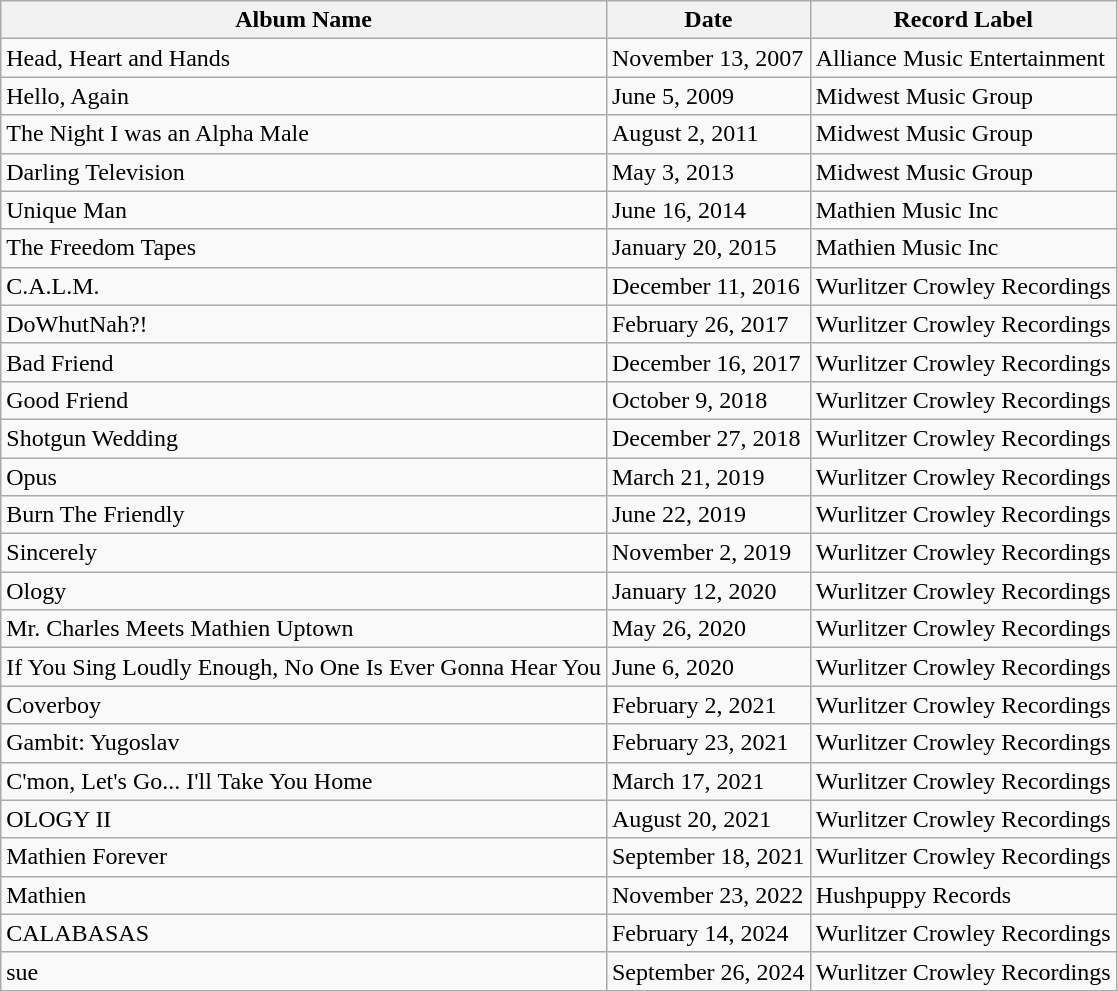<table class="wikitable">
<tr>
<th scope=col>Album Name</th>
<th scope=col>Date</th>
<th scope=col>Record Label</th>
</tr>
<tr>
<td>Head, Heart and Hands</td>
<td>November 13, 2007</td>
<td>Alliance Music Entertainment</td>
</tr>
<tr>
<td>Hello, Again</td>
<td>June 5, 2009</td>
<td>Midwest Music Group</td>
</tr>
<tr>
<td>The Night I was an Alpha Male</td>
<td>August 2, 2011</td>
<td>Midwest Music Group</td>
</tr>
<tr>
<td>Darling Television</td>
<td>May 3, 2013</td>
<td>Midwest Music Group</td>
</tr>
<tr>
<td>Unique Man</td>
<td>June 16, 2014</td>
<td>Mathien Music Inc</td>
</tr>
<tr>
<td>The Freedom Tapes</td>
<td>January 20, 2015</td>
<td>Mathien Music Inc</td>
</tr>
<tr>
<td>C.A.L.M.</td>
<td>December 11, 2016</td>
<td>Wurlitzer Crowley Recordings</td>
</tr>
<tr>
<td>DoWhutNah?!</td>
<td>February 26, 2017</td>
<td>Wurlitzer Crowley Recordings</td>
</tr>
<tr>
<td>Bad Friend</td>
<td>December 16, 2017</td>
<td>Wurlitzer Crowley Recordings</td>
</tr>
<tr>
<td>Good Friend</td>
<td>October 9, 2018</td>
<td>Wurlitzer Crowley Recordings</td>
</tr>
<tr>
<td>Shotgun Wedding</td>
<td>December 27, 2018</td>
<td>Wurlitzer Crowley Recordings</td>
</tr>
<tr>
<td>Opus</td>
<td>March 21, 2019</td>
<td>Wurlitzer Crowley Recordings</td>
</tr>
<tr>
<td>Burn The Friendly</td>
<td>June 22, 2019</td>
<td>Wurlitzer Crowley Recordings</td>
</tr>
<tr>
<td>Sincerely</td>
<td>November 2, 2019</td>
<td>Wurlitzer Crowley Recordings</td>
</tr>
<tr>
<td>Ology</td>
<td>January 12, 2020</td>
<td>Wurlitzer Crowley Recordings</td>
</tr>
<tr>
<td>Mr. Charles Meets Mathien Uptown</td>
<td>May 26, 2020</td>
<td>Wurlitzer Crowley Recordings</td>
</tr>
<tr>
<td>If You Sing Loudly Enough, No One Is Ever Gonna Hear You</td>
<td>June 6, 2020</td>
<td>Wurlitzer Crowley Recordings</td>
</tr>
<tr>
<td>Coverboy</td>
<td>February 2, 2021</td>
<td>Wurlitzer Crowley Recordings</td>
</tr>
<tr>
<td>Gambit: Yugoslav</td>
<td>February 23, 2021</td>
<td>Wurlitzer Crowley Recordings</td>
</tr>
<tr>
<td>C'mon, Let's Go... I'll Take You Home</td>
<td>March 17, 2021</td>
<td>Wurlitzer Crowley Recordings</td>
</tr>
<tr>
<td>OLOGY II</td>
<td>August 20, 2021</td>
<td>Wurlitzer Crowley Recordings</td>
</tr>
<tr>
<td>Mathien Forever</td>
<td>September 18, 2021</td>
<td>Wurlitzer Crowley Recordings</td>
</tr>
<tr>
<td>Mathien</td>
<td>November 23, 2022</td>
<td>Hushpuppy Records</td>
</tr>
<tr>
<td>CALABASAS</td>
<td>February 14, 2024</td>
<td>Wurlitzer Crowley Recordings</td>
</tr>
<tr>
<td>sue</td>
<td>September 26, 2024</td>
<td>Wurlitzer Crowley Recordings</td>
</tr>
</table>
